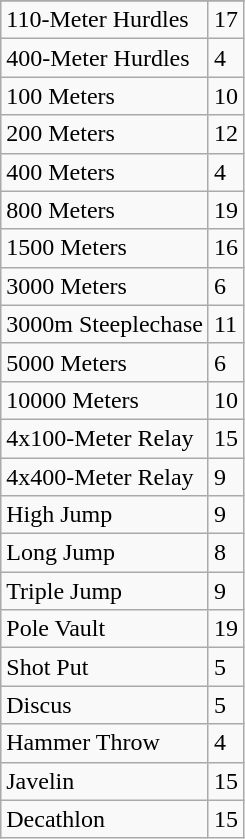<table class="wikitable">
<tr>
</tr>
<tr>
<td>110-Meter Hurdles</td>
<td>17</td>
</tr>
<tr>
<td>400-Meter Hurdles</td>
<td>4</td>
</tr>
<tr>
<td>100 Meters</td>
<td>10</td>
</tr>
<tr>
<td>200 Meters</td>
<td>12</td>
</tr>
<tr>
<td>400 Meters</td>
<td>4</td>
</tr>
<tr>
<td>800 Meters</td>
<td>19</td>
</tr>
<tr>
<td>1500 Meters</td>
<td>16</td>
</tr>
<tr>
<td>3000 Meters</td>
<td>6</td>
</tr>
<tr>
<td>3000m Steeplechase</td>
<td>11</td>
</tr>
<tr>
<td>5000 Meters</td>
<td>6</td>
</tr>
<tr>
<td>10000 Meters</td>
<td>10</td>
</tr>
<tr>
<td>4x100-Meter Relay</td>
<td>15</td>
</tr>
<tr>
<td>4x400-Meter Relay</td>
<td>9</td>
</tr>
<tr>
<td>High Jump</td>
<td>9</td>
</tr>
<tr>
<td>Long Jump</td>
<td>8</td>
</tr>
<tr>
<td>Triple Jump</td>
<td>9</td>
</tr>
<tr>
<td>Pole Vault</td>
<td>19</td>
</tr>
<tr>
<td>Shot Put</td>
<td>5</td>
</tr>
<tr>
<td>Discus</td>
<td>5</td>
</tr>
<tr>
<td>Hammer Throw</td>
<td>4</td>
</tr>
<tr>
<td>Javelin</td>
<td>15</td>
</tr>
<tr>
<td>Decathlon</td>
<td>15</td>
</tr>
</table>
